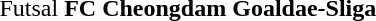<table>
<tr>
<td>Futsal</td>
<td><strong>FC Cheongdam</strong></td>
<td><strong>Goaldae-Sliga</strong></td>
<td></td>
</tr>
</table>
